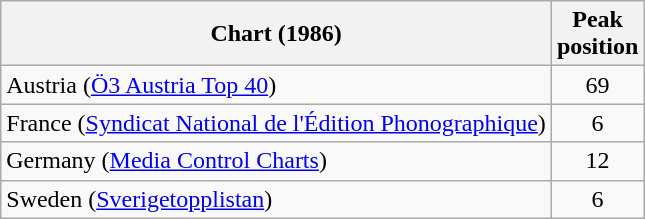<table class="wikitable sortable">
<tr>
<th>Chart (1986)</th>
<th>Peak<br>position</th>
</tr>
<tr>
<td>Austria (<a href='#'>Ö3 Austria Top 40</a>)</td>
<td align="center">69</td>
</tr>
<tr>
<td>France (<a href='#'>Syndicat National de l'Édition Phonographique</a>)</td>
<td align="center">6</td>
</tr>
<tr>
<td>Germany (<a href='#'>Media Control Charts</a>)</td>
<td align="center">12</td>
</tr>
<tr>
<td>Sweden (<a href='#'>Sverigetopplistan</a>)</td>
<td align="center">6</td>
</tr>
</table>
